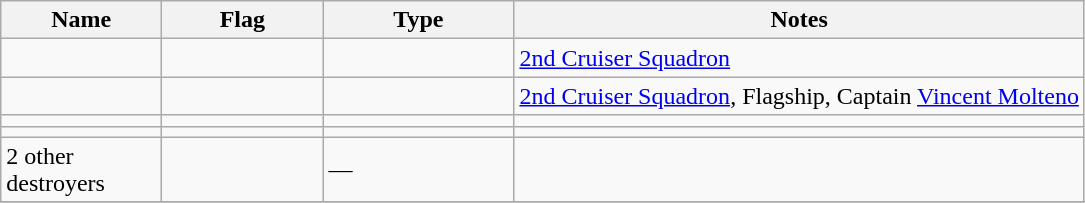<table class="wikitable sortable">
<tr>
<th scope="col" width="100px">Name</th>
<th scope="col" width="100px">Flag</th>
<th scope="col" width="120px">Type</th>
<th>Notes</th>
</tr>
<tr>
<td align="left"></td>
<td align="left"></td>
<td align="left"></td>
<td align="left"><a href='#'>2nd Cruiser Squadron</a></td>
</tr>
<tr>
<td align="left"></td>
<td align="left"></td>
<td align="left"></td>
<td align="left"><a href='#'>2nd Cruiser Squadron</a>, Flagship, Captain <a href='#'>Vincent Molteno</a></td>
</tr>
<tr>
<td align="left"></td>
<td align="left"></td>
<td align="left"></td>
<td align="left"></td>
</tr>
<tr>
<td align="left"></td>
<td align="left"></td>
<td align="left"></td>
<td align="left"></td>
</tr>
<tr>
<td align="left">2 other destroyers</td>
<td align="left"></td>
<td align="left">—</td>
<td align="left"></td>
</tr>
<tr>
</tr>
</table>
